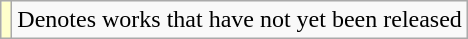<table class="wikitable">
<tr>
<td style="background:#FFFFCC;"></td>
<td>Denotes works that have not yet been released</td>
</tr>
</table>
